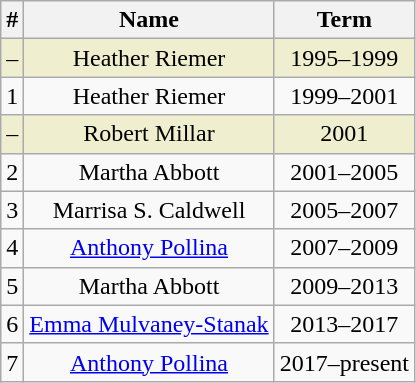<table class="wikitable" style="text-align:center";>
<tr>
<th>#</th>
<th>Name</th>
<th>Term</th>
</tr>
<tr style="background:#EFEFCF;">
<td>–</td>
<td>Heather Riemer<br></td>
<td>1995–1999</td>
</tr>
<tr>
<td>1</td>
<td>Heather Riemer</td>
<td>1999–2001</td>
</tr>
<tr style="background:#EFEFCF;">
<td>–</td>
<td>Robert Millar<br></td>
<td>2001</td>
</tr>
<tr>
<td>2</td>
<td>Martha Abbott</td>
<td>2001–2005</td>
</tr>
<tr>
<td>3</td>
<td>Marrisa S. Caldwell</td>
<td>2005–2007</td>
</tr>
<tr>
<td>4</td>
<td><a href='#'>Anthony Pollina</a></td>
<td>2007–2009</td>
</tr>
<tr>
<td>5</td>
<td>Martha Abbott</td>
<td>2009–2013</td>
</tr>
<tr>
<td>6</td>
<td><a href='#'>Emma Mulvaney-Stanak</a></td>
<td>2013–2017</td>
</tr>
<tr>
<td>7</td>
<td><a href='#'>Anthony Pollina</a></td>
<td>2017–present</td>
</tr>
</table>
